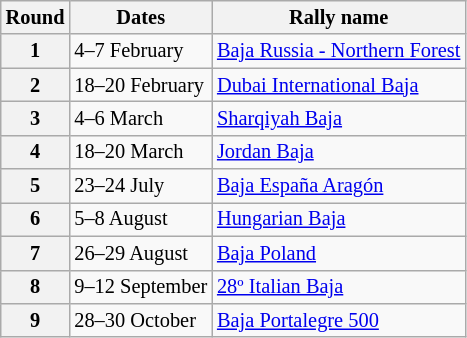<table class="wikitable" style="font-size: 85%">
<tr>
<th>Round</th>
<th>Dates</th>
<th>Rally name</th>
</tr>
<tr>
<th>1</th>
<td>4–7 February</td>
<td> <a href='#'>Baja Russia - Northern Forest</a></td>
</tr>
<tr>
<th>2</th>
<td>18–20 February</td>
<td> <a href='#'>Dubai International Baja</a></td>
</tr>
<tr>
<th>3</th>
<td>4–6 March</td>
<td> <a href='#'>Sharqiyah Baja</a></td>
</tr>
<tr>
<th>4</th>
<td>18–20 March</td>
<td> <a href='#'>Jordan Baja</a></td>
</tr>
<tr>
<th>5</th>
<td>23–24 July</td>
<td> <a href='#'>Baja España Aragón</a></td>
</tr>
<tr>
<th>6</th>
<td>5–8 August</td>
<td> <a href='#'>Hungarian Baja</a></td>
</tr>
<tr>
<th>7</th>
<td>26–29 August</td>
<td> <a href='#'>Baja Poland</a></td>
</tr>
<tr>
<th>8</th>
<td>9–12 September</td>
<td> <a href='#'>28º Italian Baja</a></td>
</tr>
<tr>
<th>9</th>
<td>28–30 October</td>
<td> <a href='#'>Baja Portalegre 500</a></td>
</tr>
</table>
